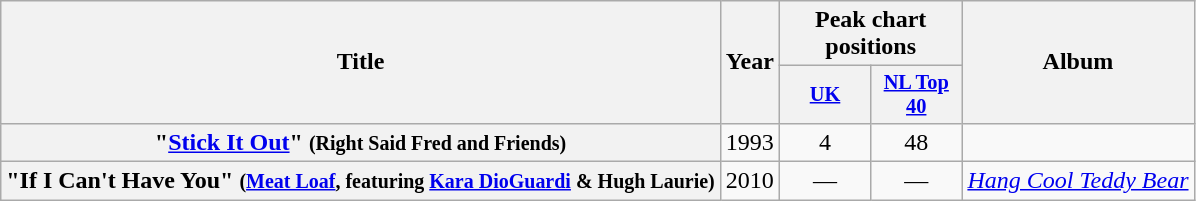<table class="wikitable plainrowheaders" style="text-align:center;">
<tr>
<th rowspan="2">Title</th>
<th rowspan="2">Year</th>
<th colspan="2">Peak chart<br>positions</th>
<th rowspan="2">Album</th>
</tr>
<tr>
<th style="width:4em;font-size:85%"><a href='#'>UK</a><br></th>
<th style="width:4em;font-size:85%"><a href='#'>NL Top 40</a><br></th>
</tr>
<tr>
<th scope="row">"<a href='#'>Stick It Out</a>" <small>(Right Said Fred and Friends)</small></th>
<td>1993</td>
<td>4</td>
<td>48</td>
<td></td>
</tr>
<tr>
<th scope="row">"If I Can't Have You" <small>(<a href='#'>Meat Loaf</a>, featuring <a href='#'>Kara DioGuardi</a> & Hugh Laurie)</small></th>
<td>2010</td>
<td>—</td>
<td>—</td>
<td><em><a href='#'>Hang Cool Teddy Bear</a></em></td>
</tr>
</table>
